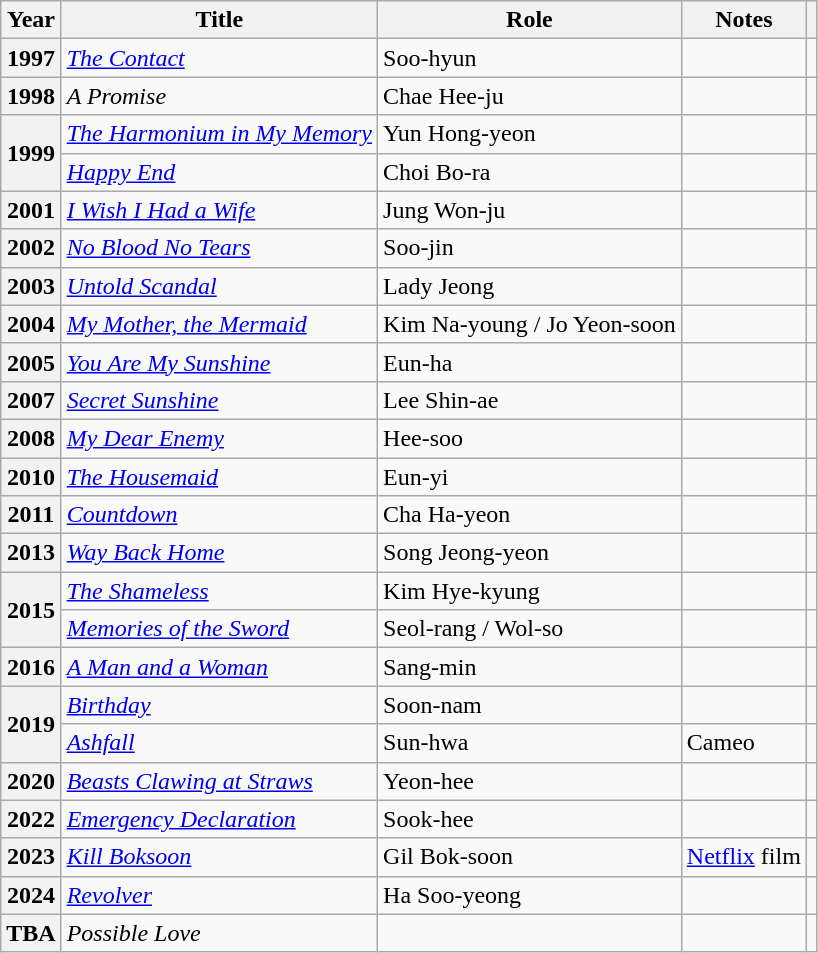<table class="wikitable plainrowheaders sortable">
<tr>
<th scope="col">Year</th>
<th scope="col">Title</th>
<th scope="col">Role</th>
<th scope="col">Notes</th>
<th scope="col" class="unsortable"></th>
</tr>
<tr>
<th scope="row">1997</th>
<td><em><a href='#'>The Contact</a></em></td>
<td>Soo-hyun</td>
<td></td>
<td style="text-align:center"></td>
</tr>
<tr>
<th scope="row">1998</th>
<td><em>A Promise</em></td>
<td>Chae Hee-ju</td>
<td></td>
<td style="text-align:center"></td>
</tr>
<tr>
<th scope="row" rowspan="2">1999</th>
<td><em><a href='#'>The Harmonium in My Memory</a></em></td>
<td>Yun Hong-yeon</td>
<td></td>
<td style="text-align:center"></td>
</tr>
<tr>
<td><em><a href='#'>Happy End</a></em></td>
<td>Choi Bo-ra</td>
<td></td>
<td style="text-align:center"></td>
</tr>
<tr>
<th scope="row">2001</th>
<td><em><a href='#'>I Wish I Had a Wife</a></em></td>
<td>Jung Won-ju</td>
<td></td>
<td style="text-align:center"></td>
</tr>
<tr>
<th scope="row">2002</th>
<td><em><a href='#'>No Blood No Tears</a></em></td>
<td>Soo-jin</td>
<td></td>
<td style="text-align:center"></td>
</tr>
<tr>
<th scope="row">2003</th>
<td><em><a href='#'>Untold Scandal</a></em></td>
<td>Lady Jeong</td>
<td></td>
<td style="text-align:center"></td>
</tr>
<tr>
<th scope="row">2004</th>
<td><em><a href='#'>My Mother, the Mermaid</a></em></td>
<td>Kim Na-young / Jo Yeon-soon</td>
<td></td>
<td style="text-align:center"></td>
</tr>
<tr>
<th scope="row">2005</th>
<td><em><a href='#'>You Are My Sunshine</a></em></td>
<td>Eun-ha</td>
<td></td>
<td style="text-align:center"></td>
</tr>
<tr>
<th scope="row">2007</th>
<td><em><a href='#'>Secret Sunshine</a></em></td>
<td>Lee Shin-ae</td>
<td></td>
<td style="text-align:center"></td>
</tr>
<tr>
<th scope="row">2008</th>
<td><em><a href='#'>My Dear Enemy</a></em></td>
<td>Hee-soo</td>
<td></td>
<td style="text-align:center"></td>
</tr>
<tr>
<th scope="row">2010</th>
<td><em><a href='#'>The Housemaid</a></em></td>
<td>Eun-yi</td>
<td></td>
<td style="text-align:center"></td>
</tr>
<tr>
<th scope="row">2011</th>
<td><em><a href='#'>Countdown</a></em></td>
<td>Cha Ha-yeon</td>
<td></td>
<td style="text-align:center"></td>
</tr>
<tr>
<th scope="row">2013</th>
<td><em><a href='#'>Way Back Home</a></em></td>
<td>Song Jeong-yeon</td>
<td></td>
<td style="text-align:center"></td>
</tr>
<tr>
<th scope="row" rowspan="2">2015</th>
<td><em><a href='#'>The Shameless</a></em></td>
<td>Kim Hye-kyung</td>
<td></td>
<td style="text-align:center"></td>
</tr>
<tr>
<td><em><a href='#'>Memories of the Sword</a></em></td>
<td>Seol-rang / Wol-so</td>
<td></td>
<td style="text-align:center"></td>
</tr>
<tr>
<th scope="row">2016</th>
<td><em><a href='#'>A Man and a Woman</a></em></td>
<td>Sang-min</td>
<td></td>
<td style="text-align:center"></td>
</tr>
<tr>
<th scope="row" rowspan="2">2019</th>
<td><em><a href='#'>Birthday</a></em></td>
<td>Soon-nam</td>
<td></td>
<td style="text-align:center"></td>
</tr>
<tr>
<td><em><a href='#'>Ashfall</a></em></td>
<td>Sun-hwa</td>
<td>Cameo</td>
<td style="text-align:center"></td>
</tr>
<tr>
<th scope="row">2020</th>
<td><em><a href='#'>Beasts Clawing at Straws</a></em></td>
<td>Yeon-hee</td>
<td></td>
<td style="text-align:center"></td>
</tr>
<tr>
<th scope="row">2022</th>
<td><em><a href='#'>Emergency Declaration</a></em></td>
<td>Sook-hee</td>
<td></td>
<td style="text-align:center"></td>
</tr>
<tr>
<th scope="row">2023</th>
<td><em><a href='#'>Kill Boksoon</a></em></td>
<td>Gil Bok-soon</td>
<td><a href='#'>Netflix</a> film</td>
<td style="text-align:center"></td>
</tr>
<tr>
<th scope="row">2024</th>
<td><em><a href='#'>Revolver</a></em></td>
<td>Ha Soo-yeong</td>
<td></td>
<td style="text-align:center"></td>
</tr>
<tr>
<th scope="row">TBA</th>
<td><em>Possible Love</em></td>
<td></td>
<td></td>
<td style="text-align:center"></td>
</tr>
</table>
